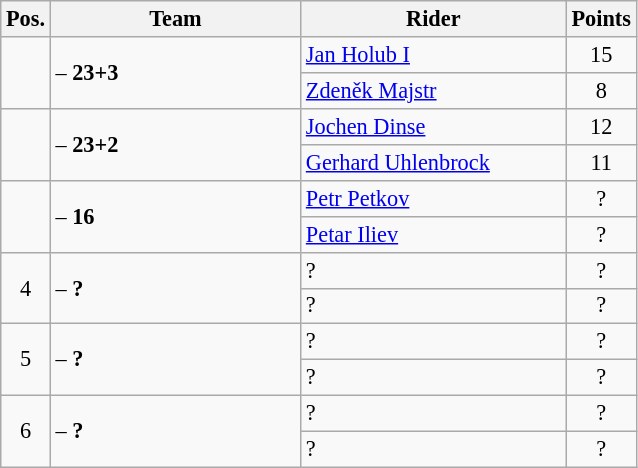<table class=wikitable style="font-size:93%;">
<tr>
<th width=25px>Pos.</th>
<th width=160px>Team</th>
<th width=170px>Rider</th>
<th width=40px>Points</th>
</tr>
<tr align=center >
<td rowspan=2 ></td>
<td rowspan=2 align=left> – <strong>23+3</strong></td>
<td align=left><a href='#'>Jan Holub I</a></td>
<td>15</td>
</tr>
<tr align=center >
<td align=left><a href='#'>Zdeněk Majstr</a></td>
<td>8</td>
</tr>
<tr align=center >
<td rowspan=2 ></td>
<td rowspan=2 align=left> – <strong>23+2</strong></td>
<td align=left><a href='#'>Jochen Dinse</a></td>
<td>12</td>
</tr>
<tr align=center >
<td align=left><a href='#'>Gerhard Uhlenbrock</a></td>
<td>11</td>
</tr>
<tr align=center >
<td rowspan=2 ></td>
<td rowspan=2 align=left> – <strong>16</strong></td>
<td align=left><a href='#'>Petr Petkov</a></td>
<td>?</td>
</tr>
<tr align=center >
<td align=left><a href='#'>Petar Iliev</a></td>
<td>?</td>
</tr>
<tr align=center>
<td rowspan=2>4</td>
<td rowspan=2 align=left> – <strong>?</strong></td>
<td align=left>?</td>
<td>?</td>
</tr>
<tr align=center>
<td align=left>?</td>
<td>?</td>
</tr>
<tr align=center>
<td rowspan=2>5</td>
<td rowspan=2 align=left> – <strong>?</strong></td>
<td align=left>?</td>
<td>?</td>
</tr>
<tr align=center>
<td align=left>?</td>
<td>?</td>
</tr>
<tr align=center>
<td rowspan=2>6</td>
<td rowspan=2 align=left> – <strong>?</strong></td>
<td align=left>?</td>
<td>?</td>
</tr>
<tr align=center>
<td align=left>?</td>
<td>?</td>
</tr>
</table>
